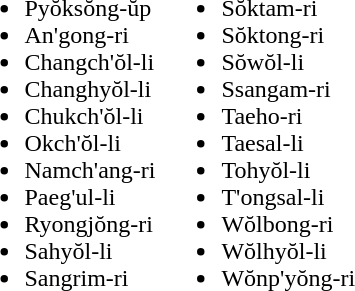<table>
<tr>
<td valign="top"><br><ul><li>Pyŏksŏng-ŭp</li><li>An'gong-ri</li><li>Changch'ŏl-li</li><li>Changhyŏl-li</li><li>Chukch'ŏl-li</li><li>Okch'ŏl-li</li><li>Namch'ang-ri</li><li>Paeg'ul-li</li><li>Ryongjŏng-ri</li><li>Sahyŏl-li</li><li>Sangrim-ri</li></ul></td>
<td valign="top"><br><ul><li>Sŏktam-ri</li><li>Sŏktong-ri</li><li>Sŏwŏl-li</li><li>Ssangam-ri</li><li>Taeho-ri</li><li>Taesal-li</li><li>Tohyŏl-li</li><li>T'ongsal-li</li><li>Wŏlbong-ri</li><li>Wŏlhyŏl-li</li><li>Wŏnp'yŏng-ri</li></ul></td>
</tr>
</table>
